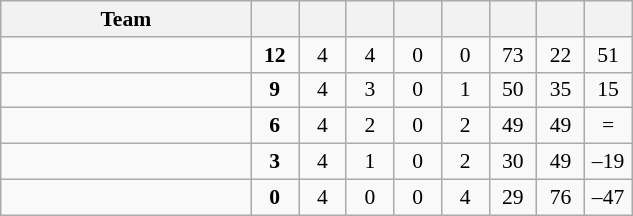<table class="wikitable" style="text-align: center; font-size:90% ">
<tr>
<th width="160">Team</th>
<th width="25"></th>
<th width="25"></th>
<th width="25"></th>
<th width="25"></th>
<th width="25"></th>
<th width="25"></th>
<th width="25"></th>
<th width="25"></th>
</tr>
<tr>
<td align="left"></td>
<td><strong>12</strong></td>
<td>4</td>
<td>4</td>
<td>0</td>
<td>0</td>
<td>73</td>
<td>22</td>
<td>51</td>
</tr>
<tr>
<td align="left"></td>
<td><strong>9</strong></td>
<td>4</td>
<td>3</td>
<td>0</td>
<td>1</td>
<td>50</td>
<td>35</td>
<td>15</td>
</tr>
<tr>
<td align="left"></td>
<td><strong>6</strong></td>
<td>4</td>
<td>2</td>
<td>0</td>
<td>2</td>
<td>49</td>
<td>49</td>
<td>=</td>
</tr>
<tr>
<td align="left"></td>
<td><strong>3</strong></td>
<td>4</td>
<td>1</td>
<td>0</td>
<td>2</td>
<td>30</td>
<td>49</td>
<td>–19</td>
</tr>
<tr>
<td align="left"></td>
<td><strong>0</strong></td>
<td>4</td>
<td>0</td>
<td>0</td>
<td>4</td>
<td>29</td>
<td>76</td>
<td>–47</td>
</tr>
</table>
